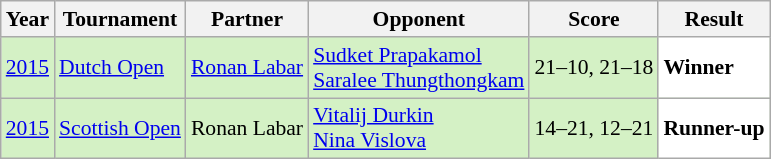<table class="sortable wikitable" style="font-size: 90%;">
<tr>
<th>Year</th>
<th>Tournament</th>
<th>Partner</th>
<th>Opponent</th>
<th>Score</th>
<th>Result</th>
</tr>
<tr style="background:#D4F1C5">
<td align="center"><a href='#'>2015</a></td>
<td align="left"><a href='#'>Dutch Open</a></td>
<td align="left"> <a href='#'>Ronan Labar</a></td>
<td align="left"> <a href='#'>Sudket Prapakamol</a><br> <a href='#'>Saralee Thungthongkam</a></td>
<td align="left">21–10, 21–18</td>
<td style="text-align:left; background:white"> <strong>Winner</strong></td>
</tr>
<tr style="background:#D4F1C5">
<td align="center"><a href='#'>2015</a></td>
<td align="left"><a href='#'>Scottish Open</a></td>
<td align="left"> Ronan Labar</td>
<td align="left"> <a href='#'>Vitalij Durkin</a><br> <a href='#'>Nina Vislova</a></td>
<td align="left">14–21, 12–21</td>
<td style="text-align:left; background:white"> <strong>Runner-up</strong></td>
</tr>
</table>
